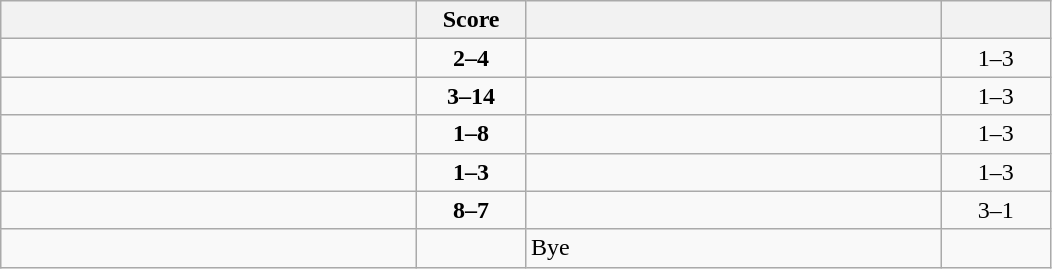<table class="wikitable" style="text-align: center; ">
<tr>
<th align="right" width="270"></th>
<th width="65">Score</th>
<th align="left" width="270"></th>
<th width="65"></th>
</tr>
<tr>
<td align="left"></td>
<td><strong>2–4</strong></td>
<td align="left"><strong></strong></td>
<td>1–3 <strong></strong></td>
</tr>
<tr>
<td align="left"></td>
<td><strong>3–14</strong></td>
<td align="left"><strong></strong></td>
<td>1–3 <strong></strong></td>
</tr>
<tr>
<td align="left"></td>
<td><strong>1–8</strong></td>
<td align="left"><strong></strong></td>
<td>1–3 <strong></strong></td>
</tr>
<tr>
<td align="left"></td>
<td><strong>1–3</strong></td>
<td align="left"><strong></strong></td>
<td>1–3 <strong></strong></td>
</tr>
<tr>
<td align="left"><strong></strong></td>
<td><strong>8–7</strong></td>
<td align="left"></td>
<td>3–1 <strong></strong></td>
</tr>
<tr>
<td align="left"><strong></strong></td>
<td></td>
<td align="left">Bye</td>
<td></td>
</tr>
</table>
